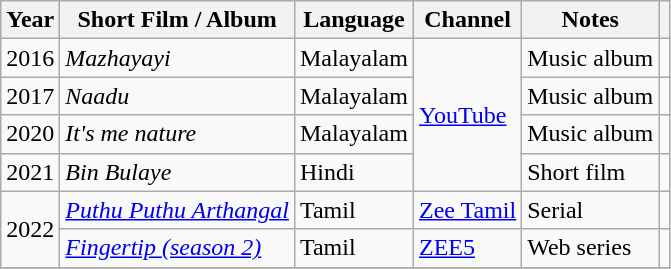<table class="wikitable sortable">
<tr>
<th>Year</th>
<th>Short Film / Album</th>
<th>Language</th>
<th>Channel</th>
<th>Notes</th>
<th></th>
</tr>
<tr>
<td>2016</td>
<td><em>Mazhayayi</em></td>
<td>Malayalam</td>
<td rowspan=4><a href='#'>YouTube</a></td>
<td>Music album</td>
<td></td>
</tr>
<tr>
<td>2017</td>
<td><em>Naadu</em></td>
<td>Malayalam</td>
<td>Music album</td>
<td></td>
</tr>
<tr>
<td>2020</td>
<td><em>It's me nature</em></td>
<td>Malayalam</td>
<td>Music album</td>
<td></td>
</tr>
<tr>
<td>2021</td>
<td><em>Bin Bulaye</em></td>
<td>Hindi</td>
<td>Short film</td>
<td></td>
</tr>
<tr>
<td rowspan=2>2022</td>
<td><em><a href='#'>Puthu Puthu Arthangal</a></em></td>
<td>Tamil</td>
<td><a href='#'>Zee Tamil</a></td>
<td>Serial</td>
<td></td>
</tr>
<tr>
<td><em><a href='#'>Fingertip (season 2)</a></em></td>
<td>Tamil</td>
<td><a href='#'>ZEE5</a></td>
<td>Web series</td>
<td></td>
</tr>
<tr>
</tr>
</table>
